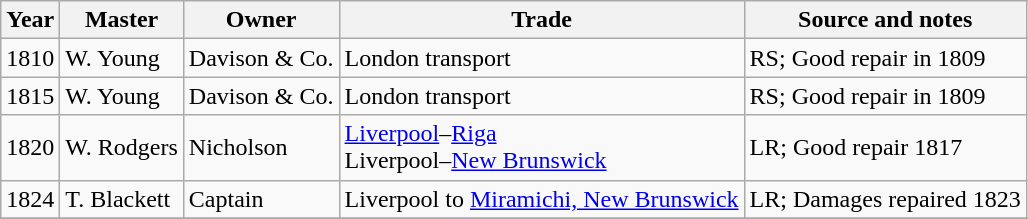<table class="sortable wikitable">
<tr>
<th>Year</th>
<th>Master</th>
<th>Owner</th>
<th>Trade</th>
<th>Source and notes</th>
</tr>
<tr>
<td>1810</td>
<td>W. Young</td>
<td>Davison & Co.</td>
<td>London transport</td>
<td>RS; Good repair in 1809</td>
</tr>
<tr>
<td>1815</td>
<td>W. Young</td>
<td>Davison & Co.</td>
<td>London transport</td>
<td>RS; Good repair in 1809</td>
</tr>
<tr>
<td>1820</td>
<td>W. Rodgers</td>
<td>Nicholson</td>
<td><a href='#'>Liverpool</a>–<a href='#'>Riga</a><br>Liverpool–<a href='#'>New Brunswick</a></td>
<td>LR; Good repair 1817</td>
</tr>
<tr>
<td>1824</td>
<td>T. Blackett</td>
<td>Captain</td>
<td>Liverpool to <a href='#'>Miramichi, New Brunswick</a></td>
<td>LR; Damages repaired 1823</td>
</tr>
<tr>
</tr>
</table>
